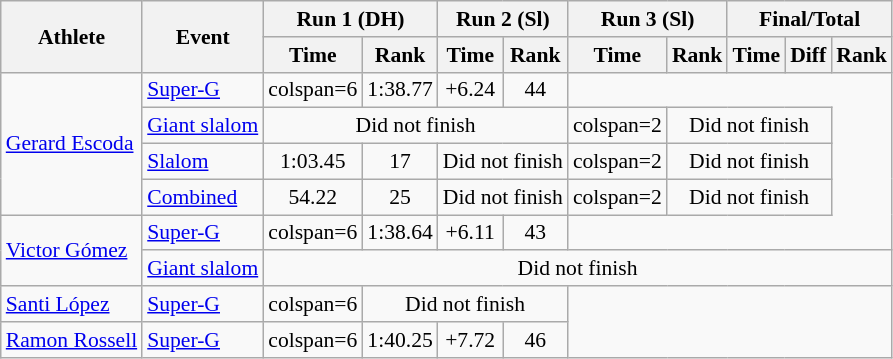<table class="wikitable" style="font-size:90%">
<tr>
<th rowspan="2">Athlete</th>
<th rowspan="2">Event</th>
<th colspan="2">Run 1 (DH)</th>
<th colspan="2">Run 2 (Sl)</th>
<th colspan="2">Run 3 (Sl)</th>
<th colspan="3">Final/Total</th>
</tr>
<tr>
<th>Time</th>
<th>Rank</th>
<th>Time</th>
<th>Rank</th>
<th>Time</th>
<th>Rank</th>
<th>Time</th>
<th>Diff</th>
<th>Rank</th>
</tr>
<tr align="center">
<td align="left" rowspan=4><a href='#'>Gerard Escoda</a></td>
<td align="left"><a href='#'>Super-G</a></td>
<td>colspan=6 </td>
<td>1:38.77</td>
<td>+6.24</td>
<td>44</td>
</tr>
<tr align="center">
<td align="left"><a href='#'>Giant slalom</a></td>
<td colspan=4>Did not finish</td>
<td>colspan=2 </td>
<td colspan=3>Did not finish</td>
</tr>
<tr align="center">
<td align="left"><a href='#'>Slalom</a></td>
<td>1:03.45</td>
<td>17</td>
<td colspan=2>Did not finish</td>
<td>colspan=2 </td>
<td colspan=3>Did not finish</td>
</tr>
<tr align="center">
<td align="left"><a href='#'>Combined</a></td>
<td>54.22</td>
<td>25</td>
<td colspan=2>Did not finish</td>
<td>colspan=2 </td>
<td colspan=3>Did not finish</td>
</tr>
<tr align="center">
<td align="left" rowspan=2><a href='#'>Victor Gómez</a></td>
<td align="left"><a href='#'>Super-G</a></td>
<td>colspan=6 </td>
<td>1:38.64</td>
<td>+6.11</td>
<td>43</td>
</tr>
<tr align="center">
<td align="left"><a href='#'>Giant slalom</a></td>
<td colspan=9>Did not finish</td>
</tr>
<tr align="center">
<td align="left"><a href='#'>Santi López</a></td>
<td align="left"><a href='#'>Super-G</a></td>
<td>colspan=6 </td>
<td colspan=3>Did not finish</td>
</tr>
<tr align="center">
<td align="left"><a href='#'>Ramon Rossell</a></td>
<td align="left"><a href='#'>Super-G</a></td>
<td>colspan=6 </td>
<td>1:40.25</td>
<td>+7.72</td>
<td>46</td>
</tr>
</table>
